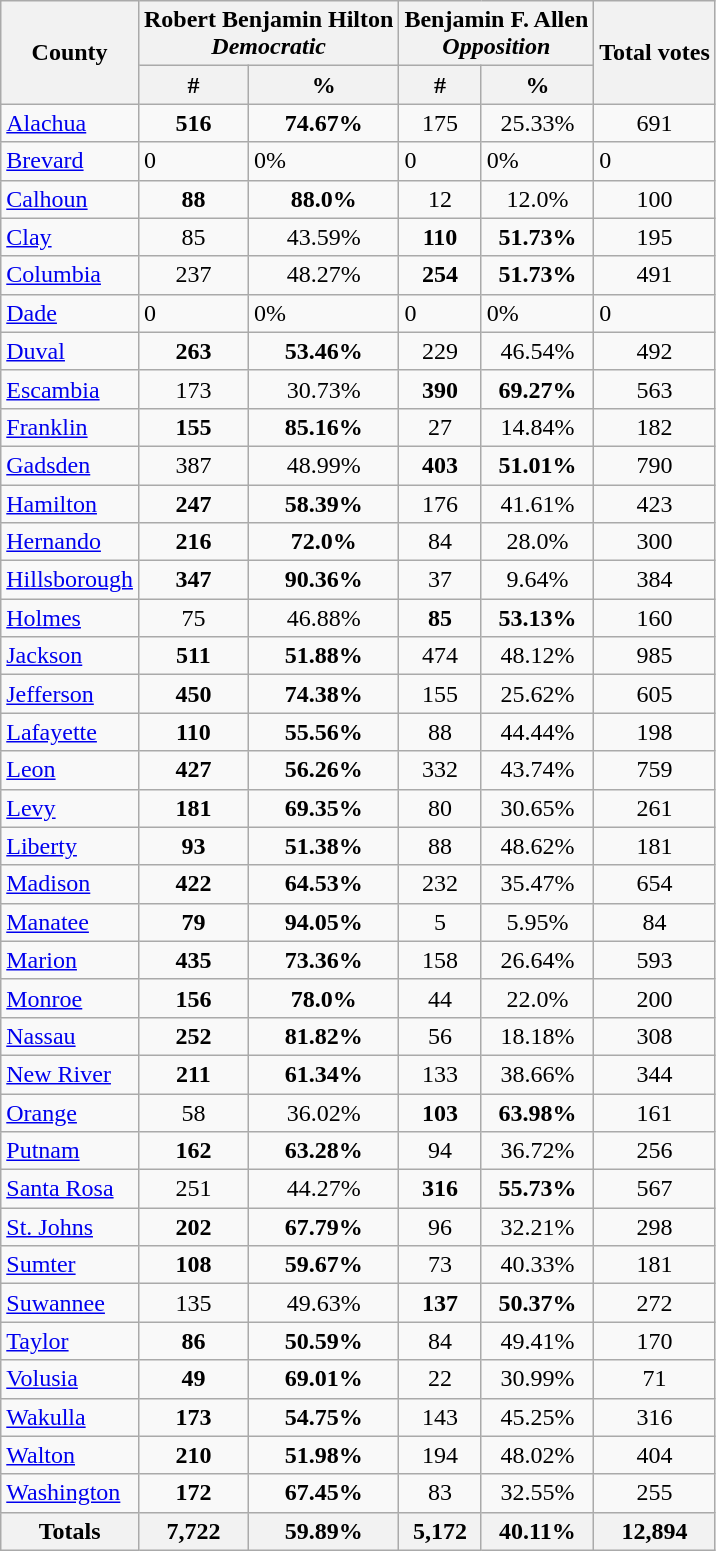<table class="wikitable sortable">
<tr>
<th rowspan="2">County</th>
<th colspan="2" style="text-align: center;" >Robert Benjamin Hilton <br> <em>Democratic</em></th>
<th colspan="2" style="text-align: center;" >Benjamin F. Allen <br><em>Opposition</em></th>
<th rowspan="2">Total votes</th>
</tr>
<tr>
<th colspan="1" style="text-align: center;" >#</th>
<th colspan="1" style="text-align: center;" >%</th>
<th colspan="1" style="text-align: center;" >#</th>
<th colspan="1" style="text-align: center;" >%</th>
</tr>
<tr>
<td><a href='#'>Alachua</a></td>
<td align="center"><strong>516</strong></td>
<td align="center"><strong>74.67%</strong></td>
<td align="center">175</td>
<td align="center">25.33%</td>
<td align="center">691</td>
</tr>
<tr>
<td><a href='#'>Brevard</a></td>
<td>0</td>
<td>0%</td>
<td>0</td>
<td>0%</td>
<td>0</td>
</tr>
<tr>
<td><a href='#'>Calhoun</a></td>
<td align="center"><strong>88</strong></td>
<td align="center"><strong>88.0%</strong></td>
<td align="center">12</td>
<td align="center">12.0%</td>
<td align="center">100</td>
</tr>
<tr>
<td><a href='#'>Clay</a></td>
<td align="center">85</td>
<td align="center">43.59%</td>
<td align="center"><strong>110</strong></td>
<td align="center"><strong>51.73%</strong></td>
<td align="center">195</td>
</tr>
<tr>
<td><a href='#'>Columbia</a></td>
<td align="center">237</td>
<td align="center">48.27%</td>
<td align="center"><strong>254</strong></td>
<td align="center"><strong>51.73%</strong></td>
<td align="center">491</td>
</tr>
<tr>
<td><a href='#'>Dade</a></td>
<td>0</td>
<td>0%</td>
<td>0</td>
<td>0%</td>
<td>0</td>
</tr>
<tr>
<td><a href='#'>Duval</a></td>
<td align="center"><strong>263</strong></td>
<td align="center"><strong>53.46%</strong></td>
<td align="center">229</td>
<td align="center">46.54%</td>
<td align="center">492</td>
</tr>
<tr>
<td><a href='#'>Escambia</a></td>
<td align="center">173</td>
<td align="center">30.73%</td>
<td align="center"><strong>390</strong></td>
<td align="center"><strong>69.27%</strong></td>
<td align="center">563</td>
</tr>
<tr>
<td><a href='#'>Franklin</a></td>
<td align="center"><strong>155</strong></td>
<td align="center"><strong>85.16%</strong></td>
<td align="center">27</td>
<td align="center">14.84%</td>
<td align="center">182</td>
</tr>
<tr>
<td><a href='#'>Gadsden</a></td>
<td align="center">387</td>
<td align="center">48.99%</td>
<td align="center"><strong>403</strong></td>
<td align="center"><strong>51.01%</strong></td>
<td align="center">790</td>
</tr>
<tr>
<td><a href='#'>Hamilton</a></td>
<td align="center"><strong>247</strong></td>
<td align="center"><strong>58.39%</strong></td>
<td align="center">176</td>
<td align="center">41.61%</td>
<td align="center">423</td>
</tr>
<tr>
<td><a href='#'>Hernando</a></td>
<td align="center"><strong>216</strong></td>
<td align="center"><strong>72.0%</strong></td>
<td align="center">84</td>
<td align="center">28.0%</td>
<td align="center">300</td>
</tr>
<tr>
<td><a href='#'>Hillsborough</a></td>
<td align="center"><strong>347</strong></td>
<td align="center"><strong>90.36%</strong></td>
<td align="center">37</td>
<td align="center">9.64%</td>
<td align="center">384</td>
</tr>
<tr>
<td><a href='#'>Holmes</a></td>
<td align="center">75</td>
<td align="center">46.88%</td>
<td align="center"><strong>85</strong></td>
<td align="center"><strong>53.13%</strong></td>
<td align="center">160</td>
</tr>
<tr>
<td><a href='#'>Jackson</a></td>
<td align="center"><strong>511</strong></td>
<td align="center"><strong>51.88%</strong></td>
<td align="center">474</td>
<td align="center">48.12%</td>
<td align="center">985</td>
</tr>
<tr>
<td><a href='#'>Jefferson</a></td>
<td align="center"><strong>450</strong></td>
<td align="center"><strong>74.38%</strong></td>
<td align="center">155</td>
<td align="center">25.62%</td>
<td align="center">605</td>
</tr>
<tr>
<td><a href='#'>Lafayette</a></td>
<td align="center"><strong>110</strong></td>
<td align="center"><strong>55.56%</strong></td>
<td align="center">88</td>
<td align="center">44.44%</td>
<td align="center">198</td>
</tr>
<tr>
<td><a href='#'>Leon</a></td>
<td align="center"><strong>427</strong></td>
<td align="center"><strong>56.26%</strong></td>
<td align="center">332</td>
<td align="center">43.74%</td>
<td align="center">759</td>
</tr>
<tr>
<td><a href='#'>Levy</a></td>
<td align="center"><strong>181</strong></td>
<td align="center"><strong>69.35%</strong></td>
<td align="center">80</td>
<td align="center">30.65%</td>
<td align="center">261</td>
</tr>
<tr>
<td><a href='#'>Liberty</a></td>
<td align="center"><strong>93</strong></td>
<td align="center"><strong>51.38%</strong></td>
<td align="center">88</td>
<td align="center">48.62%</td>
<td align="center">181</td>
</tr>
<tr>
<td><a href='#'>Madison</a></td>
<td align="center"><strong>422</strong></td>
<td align="center"><strong>64.53%</strong></td>
<td align="center">232</td>
<td align="center">35.47%</td>
<td align="center">654</td>
</tr>
<tr>
<td><a href='#'>Manatee</a></td>
<td align="center"><strong>79</strong></td>
<td align="center"><strong>94.05%</strong></td>
<td align="center">5</td>
<td align="center">5.95%</td>
<td align="center">84</td>
</tr>
<tr>
<td><a href='#'>Marion</a></td>
<td align="center"><strong>435</strong></td>
<td align="center"><strong>73.36%</strong></td>
<td align="center">158</td>
<td align="center">26.64%</td>
<td align="center">593</td>
</tr>
<tr>
<td><a href='#'>Monroe</a></td>
<td align="center"><strong>156</strong></td>
<td align="center"><strong>78.0%</strong></td>
<td align="center">44</td>
<td align="center">22.0%</td>
<td align="center">200</td>
</tr>
<tr>
<td><a href='#'>Nassau</a></td>
<td align="center"><strong>252</strong></td>
<td align="center"><strong>81.82%</strong></td>
<td align="center">56</td>
<td align="center">18.18%</td>
<td align="center">308</td>
</tr>
<tr>
<td><a href='#'>New River</a></td>
<td align="center"><strong>211</strong></td>
<td align="center"><strong>61.34%</strong></td>
<td align="center">133</td>
<td align="center">38.66%</td>
<td align="center">344</td>
</tr>
<tr>
<td><a href='#'>Orange</a></td>
<td align="center">58</td>
<td align="center">36.02%</td>
<td align="center"><strong>103</strong></td>
<td align="center"><strong>63.98%</strong></td>
<td align="center">161</td>
</tr>
<tr>
<td><a href='#'>Putnam</a></td>
<td align="center"><strong>162</strong></td>
<td align="center"><strong>63.28%</strong></td>
<td align="center">94</td>
<td align="center">36.72%</td>
<td align="center">256</td>
</tr>
<tr>
<td><a href='#'>Santa Rosa</a></td>
<td align="center">251</td>
<td align="center">44.27%</td>
<td align="center"><strong>316</strong></td>
<td align="center"><strong>55.73%</strong></td>
<td align="center">567</td>
</tr>
<tr>
<td><a href='#'>St. Johns</a></td>
<td align="center"><strong>202</strong></td>
<td align="center"><strong>67.79%</strong></td>
<td align="center">96</td>
<td align="center">32.21%</td>
<td align="center">298</td>
</tr>
<tr>
<td><a href='#'>Sumter</a></td>
<td align="center"><strong>108</strong></td>
<td align="center"><strong>59.67%</strong></td>
<td align="center">73</td>
<td align="center">40.33%</td>
<td align="center">181</td>
</tr>
<tr>
<td><a href='#'>Suwannee</a></td>
<td align="center">135</td>
<td align="center">49.63%</td>
<td align="center"><strong>137</strong></td>
<td align="center"><strong>50.37%</strong></td>
<td align="center">272</td>
</tr>
<tr>
<td><a href='#'>Taylor</a></td>
<td align="center"><strong>86</strong></td>
<td align="center"><strong>50.59%</strong></td>
<td align="center">84</td>
<td align="center">49.41%</td>
<td align="center">170</td>
</tr>
<tr>
<td><a href='#'>Volusia</a></td>
<td align="center"><strong>49</strong></td>
<td align="center"><strong>69.01%</strong></td>
<td align="center">22</td>
<td align="center">30.99%</td>
<td align="center">71</td>
</tr>
<tr>
<td><a href='#'>Wakulla</a></td>
<td align="center"><strong>173</strong></td>
<td align="center"><strong>54.75%</strong></td>
<td align="center">143</td>
<td align="center">45.25%</td>
<td align="center">316</td>
</tr>
<tr>
<td><a href='#'>Walton</a></td>
<td align="center"><strong>210</strong></td>
<td align="center"><strong>51.98%</strong></td>
<td align="center">194</td>
<td align="center">48.02%</td>
<td align="center">404</td>
</tr>
<tr>
<td><a href='#'>Washington</a></td>
<td align="center"><strong>172</strong></td>
<td align="center"><strong>67.45%</strong></td>
<td align="center">83</td>
<td align="center">32.55%</td>
<td align="center">255</td>
</tr>
<tr>
<th>Totals</th>
<th><strong>7,722</strong></th>
<th><strong>59.89%</strong></th>
<th><strong>5,172</strong></th>
<th><strong>40.11%</strong></th>
<th>12,894</th>
</tr>
</table>
